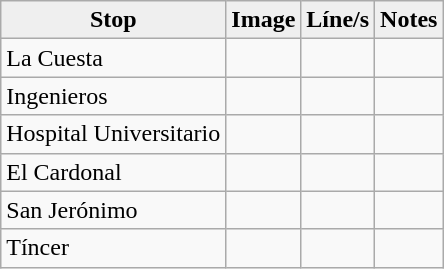<table class="wikitable">
<tr>
<th style="background:#efefef;">Stop</th>
<th style="background:#efefef;">Image</th>
<th style="background:#efefef;">Líne/s</th>
<th style="background:#efefef;">Notes</th>
</tr>
<tr>
<td align="left">La Cuesta</td>
<td align="center"></td>
<td align="center"></td>
<td align="center"></td>
</tr>
<tr>
<td align="left">Ingenieros</td>
<td align="center"></td>
<td align="center"></td>
<td align="center"></td>
</tr>
<tr>
<td align="left">Hospital Universitario</td>
<td align="center"></td>
<td align="center"> </td>
<td align="center"></td>
</tr>
<tr>
<td align="left">El Cardonal</td>
<td align="center"></td>
<td align="center"> </td>
<td align="center"></td>
</tr>
<tr>
<td align="left">San Jerónimo</td>
<td align="center"></td>
<td align="center"></td>
<td align="center"></td>
</tr>
<tr>
<td align="left">Tíncer</td>
<td align="center"></td>
<td align="center"></td>
<td align="center"></td>
</tr>
</table>
